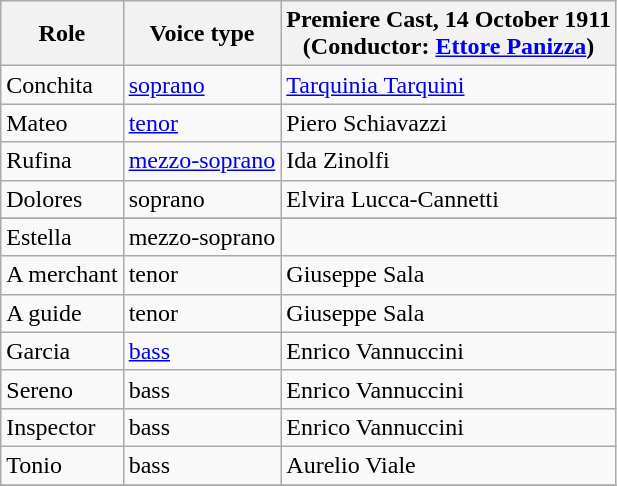<table class="wikitable">
<tr>
<th>Role</th>
<th>Voice type</th>
<th>Premiere Cast, 14 October 1911<br>(Conductor: <a href='#'>Ettore Panizza</a>)</th>
</tr>
<tr>
<td>Conchita</td>
<td><a href='#'>soprano</a></td>
<td><a href='#'>Tarquinia Tarquini</a></td>
</tr>
<tr>
<td>Mateo</td>
<td><a href='#'>tenor</a></td>
<td>Piero Schiavazzi</td>
</tr>
<tr>
<td>Rufina</td>
<td><a href='#'>mezzo-soprano</a></td>
<td>Ida Zinolfi</td>
</tr>
<tr>
<td>Dolores</td>
<td>soprano</td>
<td>Elvira Lucca-Cannetti</td>
</tr>
<tr>
</tr>
<tr>
<td>Estella</td>
<td>mezzo-soprano</td>
<td></td>
</tr>
<tr>
<td>A merchant</td>
<td>tenor</td>
<td>Giuseppe Sala</td>
</tr>
<tr>
<td>A guide</td>
<td>tenor</td>
<td>Giuseppe Sala</td>
</tr>
<tr>
<td>Garcia</td>
<td><a href='#'>bass</a></td>
<td>Enrico Vannuccini</td>
</tr>
<tr>
<td>Sereno</td>
<td>bass</td>
<td>Enrico Vannuccini</td>
</tr>
<tr>
<td>Inspector</td>
<td>bass</td>
<td>Enrico Vannuccini</td>
</tr>
<tr>
<td>Tonio</td>
<td>bass</td>
<td>Aurelio Viale<br></td>
</tr>
<tr>
</tr>
</table>
